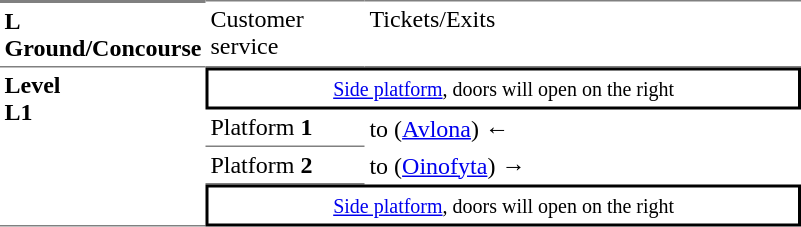<table table border=0 cellspacing=0 cellpadding=3>
<tr>
<td style="border-bottom:solid 1px gray;border-top:solid 2px gray;" width=50 valign=top><strong>L<br>Ground/Concourse</strong></td>
<td style="border-top:solid 1px gray;border-bottom:solid 1px gray;" width=100 valign=top>Customer service</td>
<td style="border-top:solid 1px gray;border-bottom:solid 1px gray;" width=285 valign=top>Tickets/Exits</td>
</tr>
<tr>
<td style="border-bottom:solid 1px gray;" rowspan=4 valign=top><strong>Level<br>L1</strong></td>
<td style="border-top:solid 2px black;border-right:solid 2px black;border-left:solid 2px black;border-bottom:solid 2px black;text-align:center;" colspan=2><small><a href='#'>Side platform</a>, doors will open on the right</small></td>
</tr>
<tr>
<td style="border-bottom:solid 1px gray;">Platform <strong>1</strong></td>
<td> to  (<a href='#'>Avlona</a>)  ←</td>
</tr>
<tr>
<td style="border-bottom:solid 1px gray;">Platform <strong>2</strong></td>
<td> to  (<a href='#'>Oinofyta</a>) →</td>
</tr>
<tr>
<td style="border-top:solid 2px black;border-left:solid 2px black;border-right:solid 2px black;border-bottom:solid 2px black;text-align:center;" colspan=2><small><a href='#'>Side platform</a>, doors will open on the right</small></td>
</tr>
</table>
